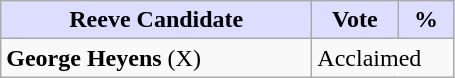<table class="wikitable">
<tr>
<th style="background:#ddf; width:200px;">Reeve Candidate</th>
<th style="background:#ddf; width:50px;">Vote</th>
<th style="background:#ddf; width:30px;">%</th>
</tr>
<tr>
<td><strong>George Heyens</strong> (X)</td>
<td colspan="2">Acclaimed</td>
</tr>
</table>
